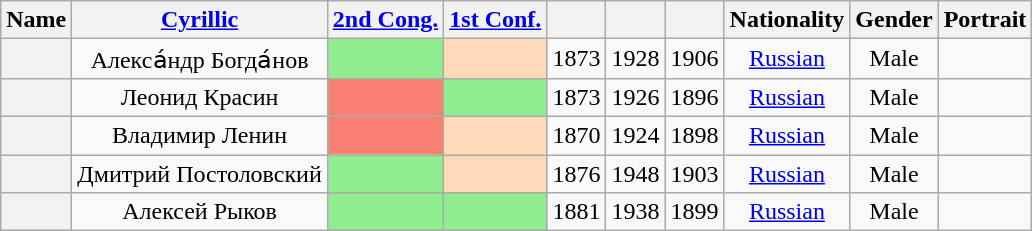<table class="wikitable sortable" style=text-align:center>
<tr>
<th scope="col">Name</th>
<th scope="col" class="unsortable"><a href='#'>Cyrillic</a></th>
<th scope="col"><a href='#'>2nd Cong.</a></th>
<th scope="col"><a href='#'>1st Conf.</a></th>
<th scope="col"></th>
<th scope="col"></th>
<th scope="col"></th>
<th scope="col">Nationality</th>
<th scope="col">Gender</th>
<th scope="col" class="unsortable">Portrait</th>
</tr>
<tr>
<th align="center" scope="row" style="font-weight:normal;"></th>
<td>Алекса́ндр Богда́нов</td>
<td bgcolor = LightGreen></td>
<td bgcolor = PeachPuff></td>
<td>1873</td>
<td>1928</td>
<td>1906</td>
<td><a href='#'>Russian</a></td>
<td>Male</td>
<td></td>
</tr>
<tr>
<th align="center" scope="row" style="font-weight:normal;"></th>
<td>Леонид Красин</td>
<td bgcolor = Salmon></td>
<td bgcolor = LightGreen></td>
<td>1873</td>
<td>1926</td>
<td>1896</td>
<td><a href='#'>Russian</a></td>
<td>Male</td>
<td></td>
</tr>
<tr>
<th align="center" scope="row" style="font-weight:normal;"></th>
<td>Владимир Ленин</td>
<td bgcolor = Salmon></td>
<td bgcolor = PeachPuff></td>
<td>1870</td>
<td>1924</td>
<td>1898</td>
<td><a href='#'>Russian</a></td>
<td>Male</td>
<td></td>
</tr>
<tr>
<th align="center" scope="row" style="font-weight:normal;"></th>
<td>Дмитрий Постоловский</td>
<td bgcolor = LightGreen></td>
<td bgcolor = PeachPuff></td>
<td>1876</td>
<td>1948</td>
<td>1903</td>
<td><a href='#'>Russian</a></td>
<td>Male</td>
<td></td>
</tr>
<tr>
<th align="center" scope="row" style="font-weight:normal;"></th>
<td>Алексей Рыков</td>
<td bgcolor = LightGreen></td>
<td bgcolor = LightGreen></td>
<td>1881</td>
<td>1938</td>
<td>1899</td>
<td><a href='#'>Russian</a></td>
<td>Male</td>
<td></td>
</tr>
</table>
